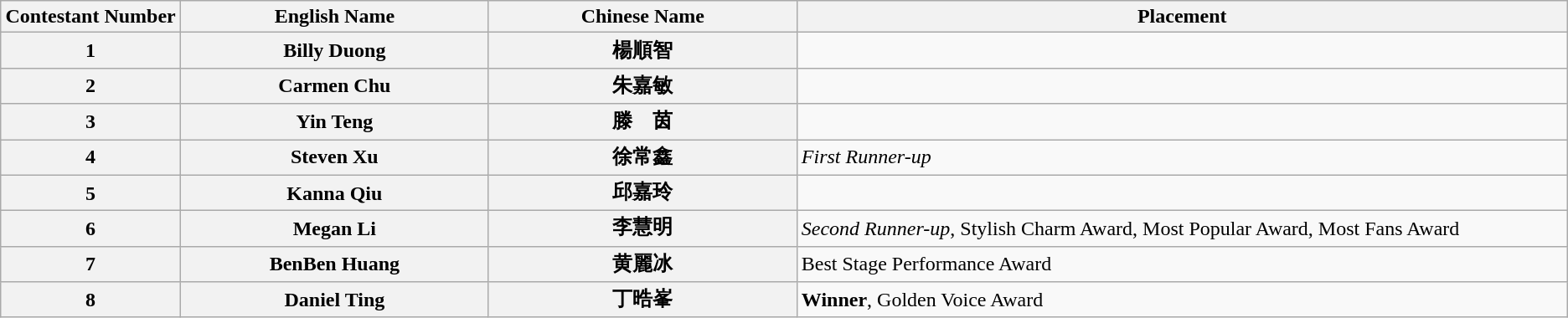<table class="wikitable">
<tr>
<th width="7%">Contestant Number</th>
<th width="12%">English Name</th>
<th width="12%">Chinese Name</th>
<th width="30%">Placement</th>
</tr>
<tr>
<th>1</th>
<th>Billy Duong</th>
<th>楊順智</th>
<td></td>
</tr>
<tr>
<th>2</th>
<th>Carmen Chu</th>
<th>朱嘉敏</th>
<td></td>
</tr>
<tr>
<th>3</th>
<th>Yin Teng</th>
<th>滕　茵</th>
<td></td>
</tr>
<tr>
<th>4</th>
<th>Steven Xu</th>
<th>徐常鑫</th>
<td><em>First Runner-up</em></td>
</tr>
<tr>
<th>5</th>
<th>Kanna Qiu</th>
<th>邱嘉玲</th>
<td></td>
</tr>
<tr>
<th>6</th>
<th>Megan Li</th>
<th>李慧明</th>
<td><em>Second Runner-up</em>, Stylish Charm Award, Most Popular Award, Most Fans Award</td>
</tr>
<tr>
<th>7</th>
<th>BenBen Huang</th>
<th>黄麗冰</th>
<td>Best Stage Performance Award</td>
</tr>
<tr>
<th>8</th>
<th>Daniel Ting</th>
<th>丁晧峯</th>
<td><strong>Winner</strong>, Golden Voice Award</td>
</tr>
</table>
